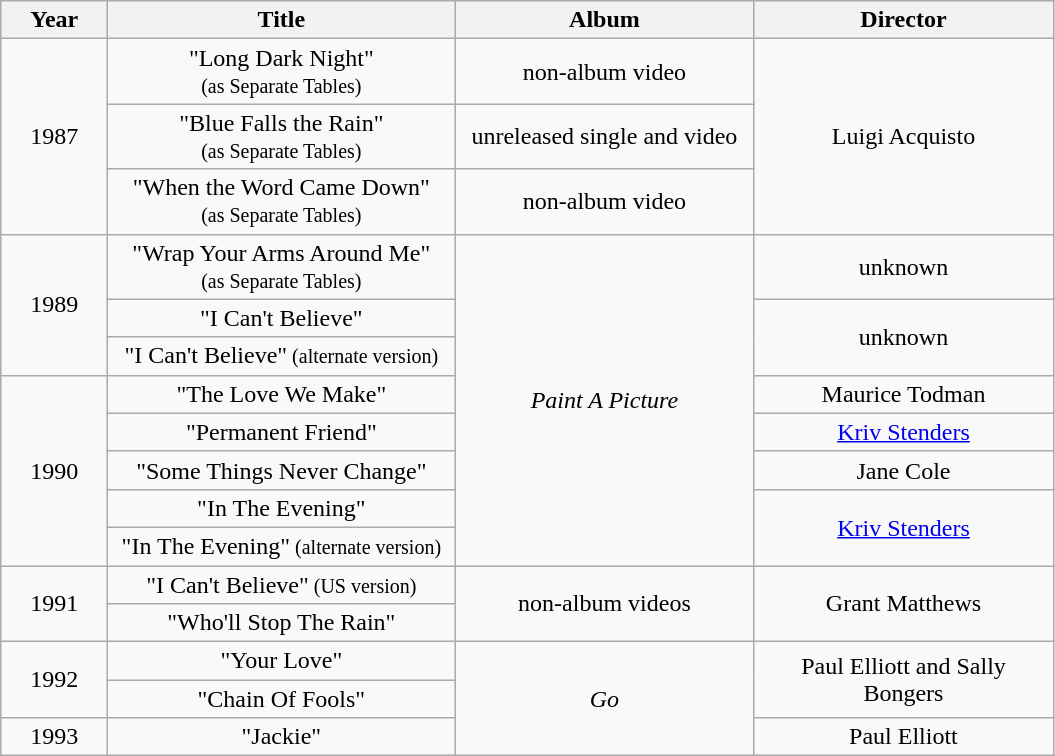<table class="wikitable plainrowheaders" style="text-align:center;">
<tr>
<th scope="col" style="width:4em;">Year</th>
<th scope="col" style="width:14em;">Title</th>
<th scope="col" style="width:12em;">Album</th>
<th scope="col" style="width:12em;">Director</th>
</tr>
<tr>
<td rowspan="3">1987</td>
<td scope="row">"Long Dark Night" <br><small>(as Separate Tables)</small> </td>
<td scope="row">non-album video</td>
<td rowspan="3">Luigi Acquisto</td>
</tr>
<tr>
<td scope="row">"Blue Falls the Rain" <br><small>(as Separate Tables)</small></td>
<td scope="row">unreleased single and video </td>
</tr>
<tr>
<td scope="row">"When the Word Came Down" <br><small>(as Separate Tables)</small> </td>
<td scope="row">non-album video</td>
</tr>
<tr>
<td rowspan="3">1989</td>
<td scope="row">"Wrap Your Arms Around Me"<br><small>(as Separate Tables)</small> </td>
<td rowspan="8"><em>Paint A Picture</em></td>
<td scope="row">unknown</td>
</tr>
<tr>
<td scope="row">"I Can't Believe"  </td>
<td rowspan="2">unknown</td>
</tr>
<tr>
<td scope="row">"I Can't Believe"<small> (alternate version)</small> </td>
</tr>
<tr>
<td rowspan="5">1990</td>
<td scope="row">"The Love We Make" </td>
<td scope="row">Maurice Todman</td>
</tr>
<tr>
<td scope="row">"Permanent Friend" </td>
<td scope="row"><a href='#'>Kriv Stenders</a></td>
</tr>
<tr>
<td scope="row">"Some Things Never Change" </td>
<td scope="row">Jane Cole</td>
</tr>
<tr>
<td scope="row">"In The Evening"  </td>
<td rowspan="2"><a href='#'>Kriv Stenders</a></td>
</tr>
<tr>
<td scope="row">"In The Evening"<small> (alternate version)</small> </td>
</tr>
<tr>
<td rowspan="2">1991</td>
<td scope="row">"I Can't Believe"<small> (US version) </small> </td>
<td rowspan="2">non-album videos</td>
<td rowspan="2">Grant Matthews</td>
</tr>
<tr>
<td scope="row">"Who'll Stop The Rain" </td>
</tr>
<tr>
<td rowspan="2">1992</td>
<td scope="row">"Your Love" </td>
<td rowspan="3"><em>Go</em></td>
<td rowspan="2">Paul Elliott and Sally Bongers</td>
</tr>
<tr>
<td scope="row">"Chain Of Fools" </td>
</tr>
<tr>
<td scope="row">1993</td>
<td scope="row">"Jackie" </td>
<td scope="row">Paul Elliott</td>
</tr>
</table>
